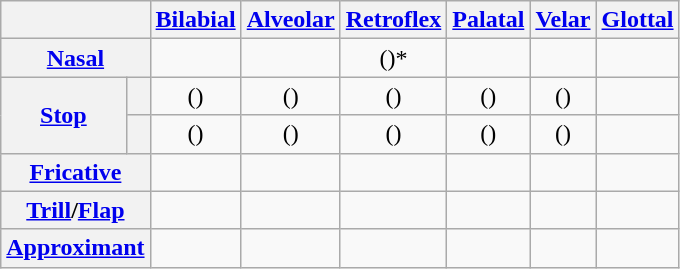<table class="wikitable" style="text-align: center;">
<tr>
<th colspan="2"> </th>
<th><a href='#'>Bilabial</a></th>
<th><a href='#'>Alveolar</a></th>
<th><a href='#'>Retroflex</a></th>
<th><a href='#'>Palatal</a></th>
<th><a href='#'>Velar</a></th>
<th><a href='#'>Glottal</a></th>
</tr>
<tr>
<th colspan="2"><a href='#'>Nasal</a></th>
<td></td>
<td></td>
<td>()*</td>
<td></td>
<td></td>
<td> </td>
</tr>
<tr>
<th rowspan="2"><a href='#'>Stop</a></th>
<th></th>
<td> ()</td>
<td> ()</td>
<td> ()</td>
<td> ()</td>
<td> ()</td>
<td></td>
</tr>
<tr>
<th></th>
<td> ()</td>
<td> ()</td>
<td> ()</td>
<td> ()</td>
<td> ()</td>
<td> </td>
</tr>
<tr>
<th colspan="2"><a href='#'>Fricative</a></th>
<td> </td>
<td></td>
<td> </td>
<td> </td>
<td> </td>
<td></td>
</tr>
<tr>
<th colspan="2"><a href='#'>Trill</a>/<a href='#'>Flap</a></th>
<td> </td>
<td></td>
<td></td>
<td> </td>
<td> </td>
<td> </td>
</tr>
<tr>
<th colspan="2"><a href='#'>Approximant</a></th>
<td> </td>
<td></td>
<td> </td>
<td></td>
<td></td>
<td> </td>
</tr>
</table>
